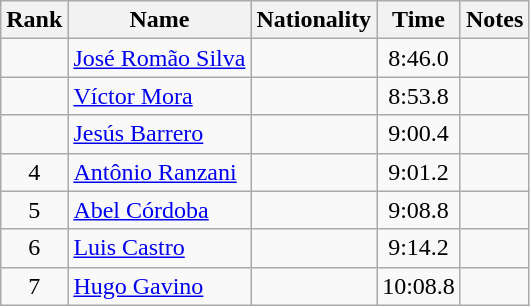<table class="wikitable sortable" style="text-align:center">
<tr>
<th>Rank</th>
<th>Name</th>
<th>Nationality</th>
<th>Time</th>
<th>Notes</th>
</tr>
<tr>
<td></td>
<td align=left><a href='#'>José Romão Silva</a></td>
<td align=left></td>
<td>8:46.0</td>
<td></td>
</tr>
<tr>
<td></td>
<td align=left><a href='#'>Víctor Mora</a></td>
<td align=left></td>
<td>8:53.8</td>
<td></td>
</tr>
<tr>
<td></td>
<td align=left><a href='#'>Jesús Barrero</a></td>
<td align=left></td>
<td>9:00.4</td>
<td></td>
</tr>
<tr>
<td>4</td>
<td align=left><a href='#'>Antônio Ranzani</a></td>
<td align=left></td>
<td>9:01.2</td>
<td></td>
</tr>
<tr>
<td>5</td>
<td align=left><a href='#'>Abel Córdoba</a></td>
<td align=left></td>
<td>9:08.8</td>
<td></td>
</tr>
<tr>
<td>6</td>
<td align=left><a href='#'>Luis Castro</a></td>
<td align=left></td>
<td>9:14.2</td>
<td></td>
</tr>
<tr>
<td>7</td>
<td align=left><a href='#'>Hugo Gavino</a></td>
<td align=left></td>
<td>10:08.8</td>
<td></td>
</tr>
</table>
